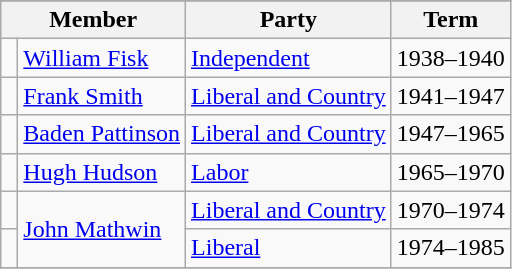<table class="wikitable">
<tr>
</tr>
<tr>
<th colspan="2">Member</th>
<th>Party</th>
<th>Term</th>
</tr>
<tr>
<td> </td>
<td><a href='#'>William Fisk</a></td>
<td><a href='#'>Independent</a></td>
<td>1938–1940</td>
</tr>
<tr>
<td> </td>
<td><a href='#'>Frank Smith</a></td>
<td><a href='#'>Liberal and Country</a></td>
<td>1941–1947</td>
</tr>
<tr>
<td> </td>
<td><a href='#'>Baden Pattinson</a></td>
<td><a href='#'>Liberal and Country</a></td>
<td>1947–1965</td>
</tr>
<tr>
<td> </td>
<td><a href='#'>Hugh Hudson</a></td>
<td><a href='#'>Labor</a></td>
<td>1965–1970</td>
</tr>
<tr>
<td> </td>
<td rowspan=2><a href='#'>John Mathwin</a></td>
<td><a href='#'>Liberal and Country</a></td>
<td>1970–1974</td>
</tr>
<tr>
<td> </td>
<td><a href='#'>Liberal</a></td>
<td>1974–1985</td>
</tr>
<tr>
</tr>
</table>
